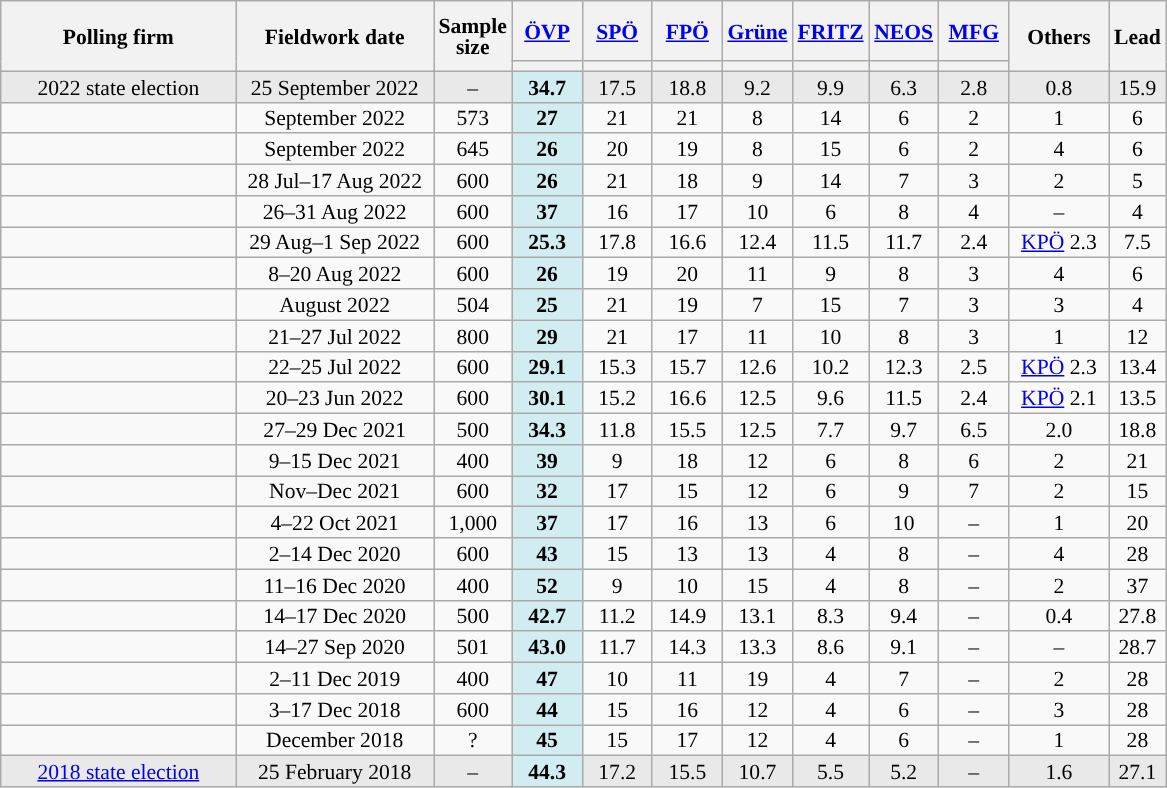<table class="wikitable sortable" style="text-align:center;font-size:90%;line-height:14px;">
<tr style="height:40px;">
<th style="width:150px;" rowspan="2">Polling firm</th>
<th style="width:125px;" rowspan="2">Fieldwork date</th>
<th style="width:35px;" rowspan="2">Sample<br>size</th>
<th class="unsortable" style="width:40px;"><a href='#'>ÖVP</a></th>
<th class="unsortable" style="width:40px;"><a href='#'>SPÖ</a></th>
<th class="unsortable" style="width:40px;"><a href='#'>FPÖ</a></th>
<th class="unsortable" style="width:40px;"><a href='#'>Grüne</a></th>
<th class="unsortable" style="width:40px;"><a href='#'>FRITZ</a></th>
<th class="unsortable" style="width:40px;"><a href='#'>NEOS</a></th>
<th class="unsortable" style="width:40px;"><a href='#'>MFG</a></th>
<th class="unsortable" style="width:60px;" rowspan="2">Others</th>
<th style="width:30px;" rowspan="2">Lead</th>
</tr>
<tr>
<th style="background:"></th>
<th style="background:"></th>
<th style="background:"></th>
<th style="background:"></th>
<th style="background:"></th>
<th style="background:"></th>
<th style="background:"></th>
</tr>
<tr style="background:#E9E9E9;">
<td>2022 state election</td>
<td data-sort-value="2022-09-25">25 September 2022</td>
<td>–</td>
<td style="background:#D2EDF1;"><strong>34.7</strong></td>
<td>17.5</td>
<td>18.8</td>
<td>9.2</td>
<td>9.9</td>
<td>6.3</td>
<td>2.8</td>
<td>0.8</td>
<td style="background:">15.9</td>
</tr>
<tr>
<td></td>
<td data-sort-value="2022-09-22">September 2022</td>
<td>573</td>
<td style="background:#D2EDF1;"><strong>27</strong></td>
<td>21</td>
<td>21</td>
<td>8</td>
<td>14</td>
<td>6</td>
<td>2</td>
<td>1</td>
<td style="background:">6</td>
</tr>
<tr>
<td></td>
<td data-sort-value="2022-09-15">September 2022</td>
<td>645</td>
<td style="background:#D2EDF1;"><strong>26</strong></td>
<td>20</td>
<td>19</td>
<td>8</td>
<td>15</td>
<td>6</td>
<td>2</td>
<td>4</td>
<td style="background:">6</td>
</tr>
<tr>
<td></td>
<td data-sort-value="2022-09-12">28 Jul–17 Aug 2022</td>
<td>600</td>
<td style="background:#D2EDF1;"><strong>26</strong></td>
<td>21</td>
<td>18</td>
<td>9</td>
<td>14</td>
<td>7</td>
<td>3</td>
<td>2</td>
<td style="background:">5</td>
</tr>
<tr>
<td></td>
<td data-sort-value="2022-09-06">26–31 Aug 2022</td>
<td>600</td>
<td style="background:#D2EDF1;"><strong>37</strong></td>
<td>16</td>
<td>17</td>
<td>10</td>
<td>6</td>
<td>8</td>
<td>4</td>
<td>–</td>
<td style="background:">4</td>
</tr>
<tr>
<td></td>
<td data-sort-value="2022-09-04">29 Aug–1 Sep 2022</td>
<td>600</td>
<td style="background:#D2EDF1;"><strong>25.3</strong></td>
<td>17.8</td>
<td>16.6</td>
<td>12.4</td>
<td>11.5</td>
<td>11.7</td>
<td>2.4</td>
<td><a href='#'>KPÖ</a> 2.3</td>
<td style="background:">7.5</td>
</tr>
<tr>
<td></td>
<td data-sort-value="2022-08-31">8–20 Aug 2022</td>
<td>600</td>
<td style="background:#D2EDF1;"><strong>26</strong></td>
<td>19</td>
<td>20</td>
<td>11</td>
<td>9</td>
<td>8</td>
<td>3</td>
<td>4</td>
<td style="background:">6</td>
</tr>
<tr>
<td></td>
<td data-sort-value="2022-08-26">August 2022</td>
<td>504</td>
<td style="background:#D2EDF1;"><strong>25</strong></td>
<td>21</td>
<td>19</td>
<td>7</td>
<td>15</td>
<td>7</td>
<td>3</td>
<td>3</td>
<td style="background:">4</td>
</tr>
<tr>
<td></td>
<td data-sort-value="2022-08-01">21–27 Jul 2022</td>
<td>800</td>
<td style="background:#D2EDF1;"><strong>29</strong></td>
<td>21</td>
<td>17</td>
<td>11</td>
<td>10</td>
<td>8</td>
<td>3</td>
<td>1</td>
<td style="background:">12</td>
</tr>
<tr>
<td></td>
<td data-sort-value="2022-07-31">22–25 Jul 2022</td>
<td>600</td>
<td style="background:#D2EDF1;"><strong>29.1</strong></td>
<td>15.3</td>
<td>15.7</td>
<td>12.6</td>
<td>10.2</td>
<td>12.3</td>
<td>2.5</td>
<td><a href='#'>KPÖ</a> 2.3</td>
<td style="background:">13.4</td>
</tr>
<tr>
<td></td>
<td data-sort-value="2022-06-26">20–23 Jun 2022</td>
<td>600</td>
<td style="background:#D2EDF1;"><strong>30.1</strong></td>
<td>15.2</td>
<td>16.6</td>
<td>12.5</td>
<td>9.6</td>
<td>11.5</td>
<td>2.4</td>
<td><a href='#'>KPÖ</a> 2.1</td>
<td style="background:">13.5</td>
</tr>
<tr>
<td></td>
<td data-sort-value="2022-01-01">27–29 Dec 2021</td>
<td>500</td>
<td style="background:#D2EDF1;"><strong>34.3</strong></td>
<td>11.8</td>
<td>15.5</td>
<td>12.5</td>
<td>7.7</td>
<td>9.7</td>
<td>6.5</td>
<td>2.0</td>
<td style="background:">18.8</td>
</tr>
<tr>
<td></td>
<td data-sort-value="2021-12-28">9–15 Dec 2021</td>
<td>400</td>
<td style="background:#D2EDF1;"><strong>39</strong></td>
<td>9</td>
<td>18</td>
<td>12</td>
<td>6</td>
<td>8</td>
<td>6</td>
<td>2</td>
<td style="background:">21</td>
</tr>
<tr>
<td></td>
<td data-sort-value="2021-12-27">Nov–Dec 2021</td>
<td>600</td>
<td style="background:#D2EDF1;"><strong>32</strong></td>
<td>17</td>
<td>15</td>
<td>12</td>
<td>6</td>
<td>9</td>
<td>7</td>
<td>2</td>
<td style="background:">15</td>
</tr>
<tr>
<td></td>
<td data-sort-value="2021-11-15">4–22 Oct 2021</td>
<td>1,000</td>
<td style="background:#D2EDF1;"><strong>37</strong></td>
<td>17</td>
<td>16</td>
<td>13</td>
<td>6</td>
<td>10</td>
<td>–</td>
<td>1</td>
<td style="background:">20</td>
</tr>
<tr>
<td></td>
<td data-sort-value="2020-12-29">2–14 Dec 2020</td>
<td>600</td>
<td style="background:#D2EDF1;"><strong>43</strong></td>
<td>15</td>
<td>13</td>
<td>13</td>
<td>4</td>
<td>8</td>
<td>–</td>
<td>4</td>
<td style="background:">28</td>
</tr>
<tr>
<td></td>
<td data-sort-value="2020-12-28">11–16 Dec 2020</td>
<td>400</td>
<td style="background:#D2EDF1;"><strong>52</strong></td>
<td>9</td>
<td>10</td>
<td>15</td>
<td>4</td>
<td>8</td>
<td>–</td>
<td>2</td>
<td style="background:">37</td>
</tr>
<tr>
<td></td>
<td data-sort-value="2020-12-22">14–17 Dec 2020</td>
<td>500</td>
<td style="background:#D2EDF1;"><strong>42.7</strong></td>
<td>11.2</td>
<td>14.9</td>
<td>13.1</td>
<td>8.3</td>
<td>9.4</td>
<td>–</td>
<td>0.4</td>
<td style="background:">27.8</td>
</tr>
<tr>
<td></td>
<td data-sort-value="2020-10-03">14–27 Sep 2020</td>
<td>501</td>
<td style="background:#D2EDF1;"><strong>43.0</strong></td>
<td>11.7</td>
<td>14.3</td>
<td>13.3</td>
<td>8.6</td>
<td>9.1</td>
<td>–</td>
<td>–</td>
<td style="background:">28.7</td>
</tr>
<tr>
<td></td>
<td data-sort-value="2019-12-24">2–11 Dec 2019</td>
<td>400</td>
<td style="background:#D2EDF1;"><strong>47</strong></td>
<td>10</td>
<td>11</td>
<td>19</td>
<td>4</td>
<td>7</td>
<td>–</td>
<td>2</td>
<td style="background:">28</td>
</tr>
<tr>
<td></td>
<td data-sort-value="2018-12-28">3–17 Dec 2018</td>
<td>600</td>
<td style="background:#D2EDF1;"><strong>44</strong></td>
<td>15</td>
<td>16</td>
<td>12</td>
<td>4</td>
<td>6</td>
<td>–</td>
<td>3</td>
<td style="background:">28</td>
</tr>
<tr>
<td></td>
<td data-sort-value="2018-12-26">December 2018</td>
<td>?</td>
<td style="background:#D2EDF1;"><strong>45</strong></td>
<td>15</td>
<td>17</td>
<td>12</td>
<td>4</td>
<td>6</td>
<td>–</td>
<td>1</td>
<td style="background:">28</td>
</tr>
<tr style="background:#E9E9E9;">
<td><a href='#'>2018 state election</a></td>
<td data-sort-value="2018-02-25">25 February 2018</td>
<td>–</td>
<td style="background:#D2EDF1;"><strong>44.3</strong></td>
<td>17.2</td>
<td>15.5</td>
<td>10.7</td>
<td>5.5</td>
<td>5.2</td>
<td>–</td>
<td>1.6</td>
<td style="background:">27.1</td>
</tr>
</table>
